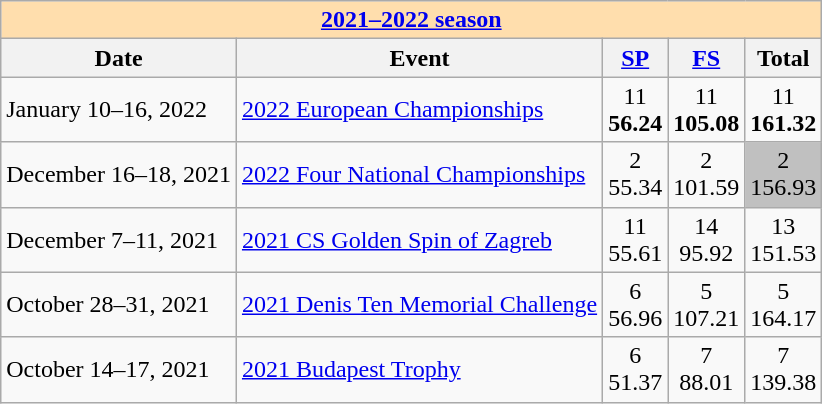<table class="wikitable">
<tr>
<td style="background-color: #ffdead; " colspan=5 align=center><a href='#'><strong>2021–2022 season</strong></a></td>
</tr>
<tr>
<th>Date</th>
<th>Event</th>
<th><a href='#'>SP</a></th>
<th><a href='#'>FS</a></th>
<th>Total</th>
</tr>
<tr>
<td>January 10–16, 2022</td>
<td><a href='#'>2022 European Championships</a></td>
<td align=center>11 <br> <strong>56.24</strong></td>
<td align=center>11 <br> <strong>105.08</strong></td>
<td align=center>11 <br> <strong>161.32</strong></td>
</tr>
<tr>
<td>December 16–18, 2021</td>
<td><a href='#'>2022 Four National Championships</a></td>
<td align=center>2 <br> 55.34</td>
<td align=center>2 <br> 101.59</td>
<td align=center bgcolor=silver>2 <br> 156.93</td>
</tr>
<tr>
<td>December 7–11, 2021</td>
<td><a href='#'>2021 CS Golden Spin of Zagreb</a></td>
<td align=center>11 <br> 55.61</td>
<td align=center>14 <br> 95.92</td>
<td align=center>13 <br> 151.53</td>
</tr>
<tr>
<td>October 28–31, 2021</td>
<td><a href='#'>2021 Denis Ten Memorial Challenge</a></td>
<td align=center>6 <br> 56.96</td>
<td align=center>5 <br> 107.21</td>
<td align=center>5 <br> 164.17</td>
</tr>
<tr>
<td>October 14–17, 2021</td>
<td><a href='#'>2021 Budapest Trophy</a></td>
<td align=center>6 <br> 51.37</td>
<td align=center>7 <br> 88.01</td>
<td align=center>7 <br> 139.38</td>
</tr>
</table>
